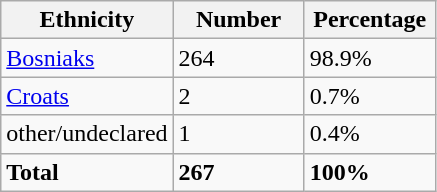<table class="wikitable">
<tr>
<th width="100px">Ethnicity</th>
<th width="80px">Number</th>
<th width="80px">Percentage</th>
</tr>
<tr>
<td><a href='#'>Bosniaks</a></td>
<td>264</td>
<td>98.9%</td>
</tr>
<tr>
<td><a href='#'>Croats</a></td>
<td>2</td>
<td>0.7%</td>
</tr>
<tr>
<td>other/undeclared</td>
<td>1</td>
<td>0.4%</td>
</tr>
<tr>
<td><strong>Total</strong></td>
<td><strong>267</strong></td>
<td><strong>100%</strong></td>
</tr>
</table>
